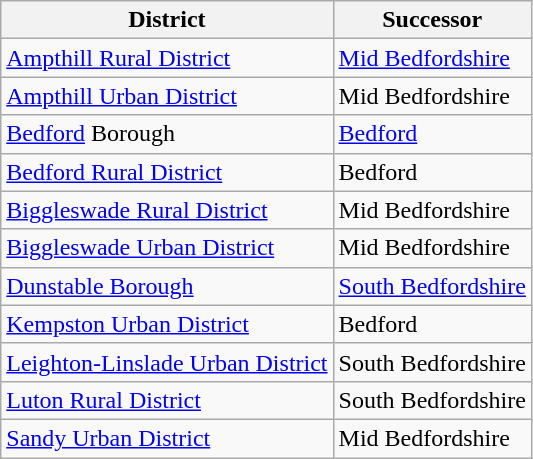<table class="wikitable">
<tr>
<th>District</th>
<th>Successor</th>
</tr>
<tr>
<td><a href='#'>Ampthill Rural District</a></td>
<td><a href='#'>Mid Bedfordshire</a></td>
</tr>
<tr>
<td><a href='#'>Ampthill Urban District</a></td>
<td>Mid Bedfordshire</td>
</tr>
<tr>
<td><a href='#'>Bedford</a> Borough</td>
<td><a href='#'>Bedford</a></td>
</tr>
<tr>
<td><a href='#'>Bedford Rural District</a></td>
<td>Bedford</td>
</tr>
<tr>
<td><a href='#'>Biggleswade Rural District</a></td>
<td>Mid Bedfordshire</td>
</tr>
<tr>
<td><a href='#'>Biggleswade Urban District</a></td>
<td>Mid Bedfordshire</td>
</tr>
<tr>
<td><a href='#'>Dunstable Borough</a></td>
<td><a href='#'>South Bedfordshire</a></td>
</tr>
<tr>
<td><a href='#'>Kempston Urban District</a></td>
<td>Bedford</td>
</tr>
<tr>
<td><a href='#'>Leighton-Linslade Urban District</a></td>
<td>South Bedfordshire</td>
</tr>
<tr>
<td><a href='#'>Luton Rural District</a></td>
<td>South Bedfordshire</td>
</tr>
<tr>
<td><a href='#'>Sandy Urban District</a></td>
<td>Mid Bedfordshire</td>
</tr>
</table>
